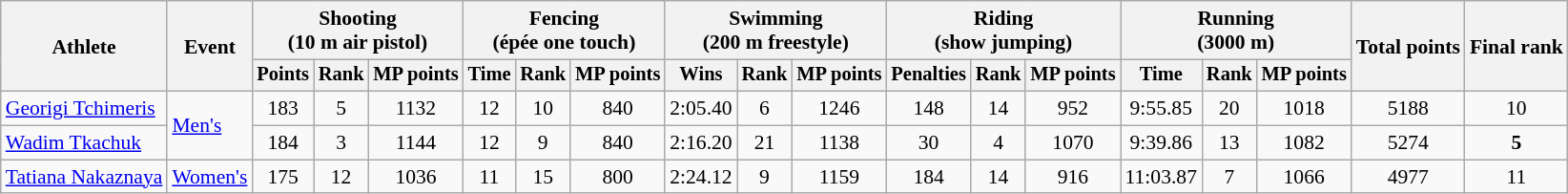<table class="wikitable" style="font-size:90%">
<tr>
<th rowspan="2">Athlete</th>
<th rowspan="2">Event</th>
<th colspan=3>Shooting<br><span>(10 m air pistol)</span></th>
<th colspan=3>Fencing<br><span>(épée one touch)</span></th>
<th colspan=3>Swimming<br><span>(200 m freestyle)</span></th>
<th colspan=3>Riding<br><span>(show jumping)</span></th>
<th colspan=3>Running<br><span>(3000 m)</span></th>
<th rowspan=2>Total points</th>
<th rowspan=2>Final rank</th>
</tr>
<tr style="font-size:95%">
<th>Points</th>
<th>Rank</th>
<th>MP points</th>
<th>Time</th>
<th>Rank</th>
<th>MP points</th>
<th>Wins</th>
<th>Rank</th>
<th>MP points</th>
<th>Penalties</th>
<th>Rank</th>
<th>MP points</th>
<th>Time</th>
<th>Rank</th>
<th>MP points</th>
</tr>
<tr align=center>
<td align=left><a href='#'>Georigi Tchimeris</a></td>
<td align=left rowspan=2><a href='#'>Men's</a></td>
<td>183</td>
<td>5</td>
<td>1132</td>
<td>12</td>
<td>10</td>
<td>840</td>
<td>2:05.40</td>
<td>6</td>
<td>1246</td>
<td>148</td>
<td>14</td>
<td>952</td>
<td>9:55.85</td>
<td>20</td>
<td>1018</td>
<td>5188</td>
<td>10</td>
</tr>
<tr align=center>
<td align=left><a href='#'>Wadim Tkachuk</a></td>
<td>184</td>
<td>3</td>
<td>1144</td>
<td>12</td>
<td>9</td>
<td>840</td>
<td>2:16.20</td>
<td>21</td>
<td>1138</td>
<td>30</td>
<td>4</td>
<td>1070</td>
<td>9:39.86</td>
<td>13</td>
<td>1082</td>
<td>5274</td>
<td><strong>5</strong></td>
</tr>
<tr align=center>
<td align=left><a href='#'>Tatiana Nakaznaya</a></td>
<td align=left><a href='#'>Women's</a></td>
<td>175</td>
<td>12</td>
<td>1036</td>
<td>11</td>
<td>15</td>
<td>800</td>
<td>2:24.12</td>
<td>9</td>
<td>1159</td>
<td>184</td>
<td>14</td>
<td>916</td>
<td>11:03.87</td>
<td>7</td>
<td>1066</td>
<td>4977</td>
<td>11</td>
</tr>
</table>
